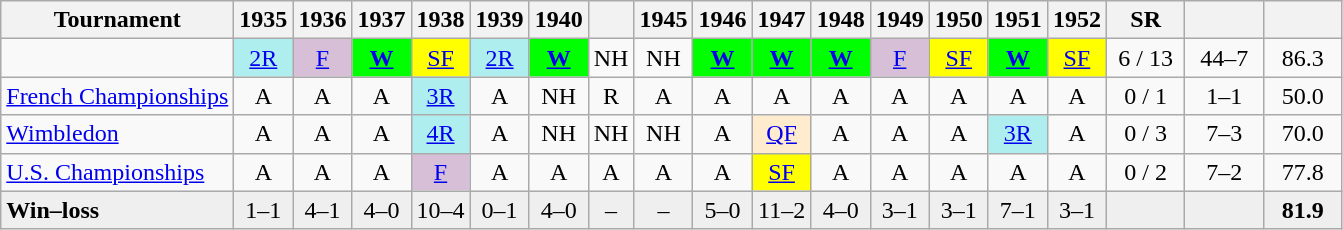<table class="wikitable">
<tr>
<th>Tournament</th>
<th>1935</th>
<th>1936</th>
<th>1937</th>
<th>1938</th>
<th>1939</th>
<th>1940</th>
<th></th>
<th>1945</th>
<th>1946</th>
<th>1947</th>
<th>1948</th>
<th>1949</th>
<th>1950</th>
<th>1951</th>
<th>1952</th>
<th style="width:45px;">SR</th>
<th style="width:45px;"></th>
<th style="width:45px;"></th>
</tr>
<tr>
<td></td>
<td align="center" style="background:#afeeee;"><a href='#'>2R</a></td>
<td align="center" style="background:#D8BFD8;"><a href='#'>F</a></td>
<td align="center" style="background:#00ff00;"><strong><a href='#'>W</a></strong></td>
<td align="center" style="background:yellow;"><a href='#'>SF</a></td>
<td align="center" style="background:#afeeee;"><a href='#'>2R</a></td>
<td align="center" style="background:#00ff00;"><strong><a href='#'>W</a></strong></td>
<td align="center">NH</td>
<td align="center">NH</td>
<td align="center" style="background:#00ff00;"><strong><a href='#'>W</a></strong></td>
<td align="center" style="background:#00ff00;"><strong><a href='#'>W</a></strong></td>
<td align="center" style="background:#00ff00;"><strong><a href='#'>W</a></strong></td>
<td align="center" style="background:#D8BFD8;"><a href='#'>F</a></td>
<td align="center" style="background:yellow;"><a href='#'>SF</a></td>
<td align="center" style="background:#00ff00;"><strong><a href='#'>W</a></strong></td>
<td align="center" style="background:yellow;"><a href='#'>SF</a></td>
<td align="center">6 / 13</td>
<td align="center">44–7</td>
<td align="center">86.3</td>
</tr>
<tr>
<td><a href='#'>French Championships</a></td>
<td align="center">A</td>
<td align="center">A</td>
<td align="center">A</td>
<td align="center" style="background:#afeeee;"><a href='#'>3R</a></td>
<td align="center">A</td>
<td align="center">NH</td>
<td align="center">R</td>
<td align="center">A</td>
<td align="center">A</td>
<td align="center">A</td>
<td align="center">A</td>
<td align="center">A</td>
<td align="center">A</td>
<td align="center">A</td>
<td align="center">A</td>
<td align="center">0 / 1</td>
<td align="center">1–1</td>
<td align="center">50.0</td>
</tr>
<tr>
<td><a href='#'>Wimbledon</a></td>
<td align="center">A</td>
<td align="center">A</td>
<td align="center">A</td>
<td align="center" style="background:#afeeee;"><a href='#'>4R</a></td>
<td align="center">A</td>
<td align="center">NH</td>
<td align="center">NH</td>
<td align="center">NH</td>
<td align="center">A</td>
<td align="center"  style="background:#ffebcd;"><a href='#'>QF</a></td>
<td align="center">A</td>
<td align="center">A</td>
<td align="center">A</td>
<td align="center" style="background:#afeeee;"><a href='#'>3R</a></td>
<td align="center">A</td>
<td align="center">0 / 3</td>
<td align="center">7–3</td>
<td align="center">70.0</td>
</tr>
<tr>
<td><a href='#'>U.S. Championships</a></td>
<td align="center">A</td>
<td align="center">A</td>
<td align="center">A</td>
<td align="center" style="background:#D8BFD8;"><a href='#'>F</a></td>
<td align="center">A</td>
<td align="center">A</td>
<td align="center">A</td>
<td align="center">A</td>
<td align="center">A</td>
<td align="center" style="background:yellow;"><a href='#'>SF</a></td>
<td align="center">A</td>
<td align="center">A</td>
<td align="center">A</td>
<td align="center">A</td>
<td align="center">A</td>
<td align="center">0 / 2</td>
<td align="center">7–2</td>
<td align="center">77.8</td>
</tr>
<tr>
<td style="background:#EFEFEF;"><strong>Win–loss</strong></td>
<td align="center" style="background:#EFEFEF;">1–1</td>
<td align="center" style="background:#EFEFEF;">4–1</td>
<td align="center" style="background:#EFEFEF;">4–0</td>
<td align="center" style="background:#EFEFEF;">10–4</td>
<td align="center" style="background:#EFEFEF;">0–1</td>
<td align="center" style="background:#EFEFEF;">4–0</td>
<td align="center" style="background:#EFEFEF;">–</td>
<td align="center" style="background:#EFEFEF;">–</td>
<td align="center" style="background:#EFEFEF;">5–0</td>
<td align="center" style="background:#EFEFEF;">11–2</td>
<td align="center" style="background:#EFEFEF;">4–0</td>
<td align="center" style="background:#EFEFEF;">3–1</td>
<td align="center" style="background:#EFEFEF;">3–1</td>
<td align="center" style="background:#EFEFEF;">7–1</td>
<td align="center" style="background:#EFEFEF;">3–1</td>
<td align="center" style="background:#EFEFEF;"></td>
<td align="center" style="background:#EFEFEF;"></td>
<td align="center" style="background:#EFEFEF;"><strong>81.9</strong></td>
</tr>
</table>
